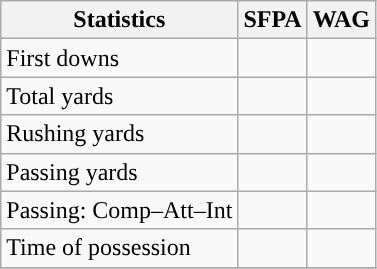<table class="wikitable" style="float: left;">
<tr>
<th>Statistics</th>
<th>SFPA</th>
<th>WAG</th>
</tr>
<tr>
<td>First downs</td>
<td></td>
<td></td>
</tr>
<tr>
<td>Total yards</td>
<td></td>
<td></td>
</tr>
<tr>
<td>Rushing yards</td>
<td></td>
<td></td>
</tr>
<tr>
<td>Passing yards</td>
<td></td>
<td></td>
</tr>
<tr>
<td>Passing: Comp–Att–Int</td>
<td></td>
<td></td>
</tr>
<tr>
<td>Time of possession</td>
<td></td>
<td></td>
</tr>
<tr>
</tr>
</table>
